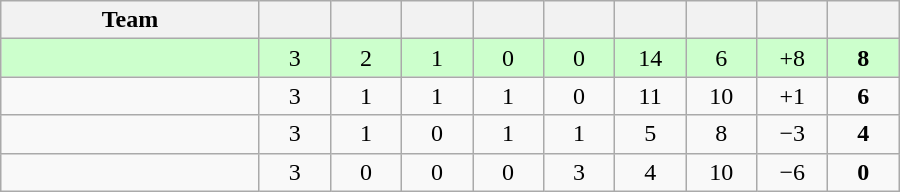<table class="wikitable" style="text-align:center;">
<tr>
<th width=165>Team</th>
<th width=40></th>
<th width=40></th>
<th width=40></th>
<th width=40></th>
<th width=40></th>
<th width=40></th>
<th width=40></th>
<th width=40></th>
<th width=40></th>
</tr>
<tr bgcolor=ccffcc>
<td style="text-align:left;"></td>
<td>3</td>
<td>2</td>
<td>1</td>
<td>0</td>
<td>0</td>
<td>14</td>
<td>6</td>
<td>+8</td>
<td><strong>8</strong></td>
</tr>
<tr>
<td style="text-align:left;"></td>
<td>3</td>
<td>1</td>
<td>1</td>
<td>1</td>
<td>0</td>
<td>11</td>
<td>10</td>
<td>+1</td>
<td><strong>6</strong></td>
</tr>
<tr>
<td style="text-align:left;"></td>
<td>3</td>
<td>1</td>
<td>0</td>
<td>1</td>
<td>1</td>
<td>5</td>
<td>8</td>
<td>−3</td>
<td><strong>4</strong></td>
</tr>
<tr>
<td style="text-align:left;"></td>
<td>3</td>
<td>0</td>
<td>0</td>
<td>0</td>
<td>3</td>
<td>4</td>
<td>10</td>
<td>−6</td>
<td><strong>0</strong></td>
</tr>
</table>
